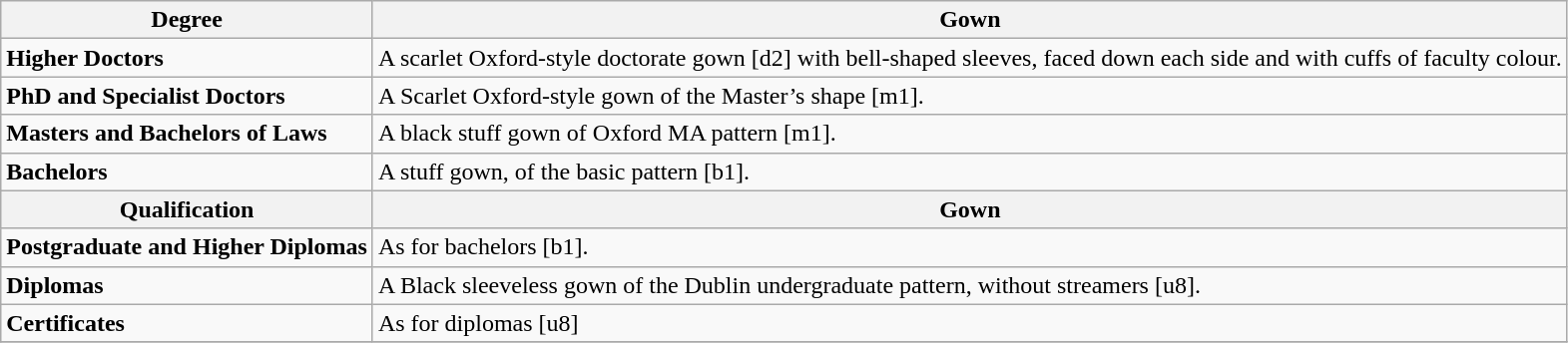<table class="wikitable">
<tr>
<th>Degree</th>
<th>Gown</th>
</tr>
<tr>
<td><strong>Higher Doctors </strong></td>
<td>A scarlet Oxford-style doctorate gown [d2] with bell-shaped sleeves, faced down each side and with cuffs of faculty colour.</td>
</tr>
<tr>
<td><strong>PhD and Specialist Doctors </strong></td>
<td>A Scarlet Oxford-style gown of the Master’s shape [m1].</td>
</tr>
<tr>
<td><strong>Masters and Bachelors of Laws</strong></td>
<td>A black stuff gown of Oxford MA pattern [m1].</td>
</tr>
<tr>
<td><strong>Bachelors </strong></td>
<td>A stuff gown, of the basic pattern [b1].</td>
</tr>
<tr>
<th>Qualification</th>
<th>Gown</th>
</tr>
<tr>
<td><strong>Postgraduate and Higher Diplomas </strong></td>
<td>As for bachelors [b1].</td>
</tr>
<tr>
<td><strong>Diplomas</strong></td>
<td>A Black sleeveless gown of the Dublin undergraduate pattern, without streamers [u8].</td>
</tr>
<tr>
<td><strong>Certificates </strong></td>
<td>As for diplomas [u8]</td>
</tr>
<tr>
</tr>
</table>
